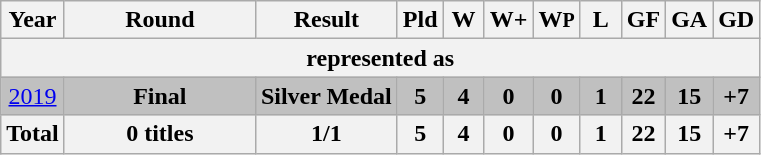<table class="wikitable" style="text-align: center;">
<tr>
<th>Year</th>
<th width=120>Round</th>
<th>Result</th>
<th width=20>Pld</th>
<th width=20>W</th>
<th width=20>W+</th>
<th width=20>W<small>P</small></th>
<th width=20>L</th>
<th width=20>GF</th>
<th width=20>GA</th>
<th>GD</th>
</tr>
<tr>
<th colspan=11>represented as </th>
</tr>
<tr style="background:silver;">
<td>  <a href='#'>2019</a></td>
<td><strong>Final</strong></td>
<td><strong>Silver Medal </strong></td>
<td><strong>5</strong></td>
<td><strong>4</strong></td>
<td><strong>0</strong></td>
<td><strong>0</strong></td>
<td><strong>1</strong></td>
<td><strong>22</strong></td>
<td><strong>15</strong></td>
<td><strong>+7</strong></td>
</tr>
<tr>
<th><strong>Total</strong></th>
<th><strong>0 titles</strong></th>
<th><strong>1/1</strong></th>
<th><strong>5</strong></th>
<th><strong>4</strong></th>
<th><strong>0</strong></th>
<th><strong>0</strong></th>
<th><strong>1</strong></th>
<th><strong>22</strong></th>
<th><strong>15</strong></th>
<th><strong>+7</strong></th>
</tr>
</table>
